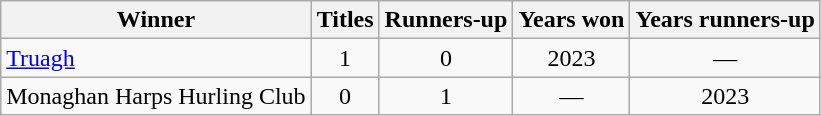<table class="wikitable" style="text-align:center;">
<tr>
<th>Winner</th>
<th>Titles</th>
<th>Runners-up</th>
<th>Years won</th>
<th>Years runners-up</th>
</tr>
<tr>
<td style="text-align:left"><a href='#'>Truagh</a></td>
<td>1</td>
<td>0</td>
<td>2023</td>
<td>—</td>
</tr>
<tr>
<td style="text-align:left">Monaghan Harps Hurling Club</td>
<td>0</td>
<td>1</td>
<td>—</td>
<td>2023</td>
</tr>
</table>
